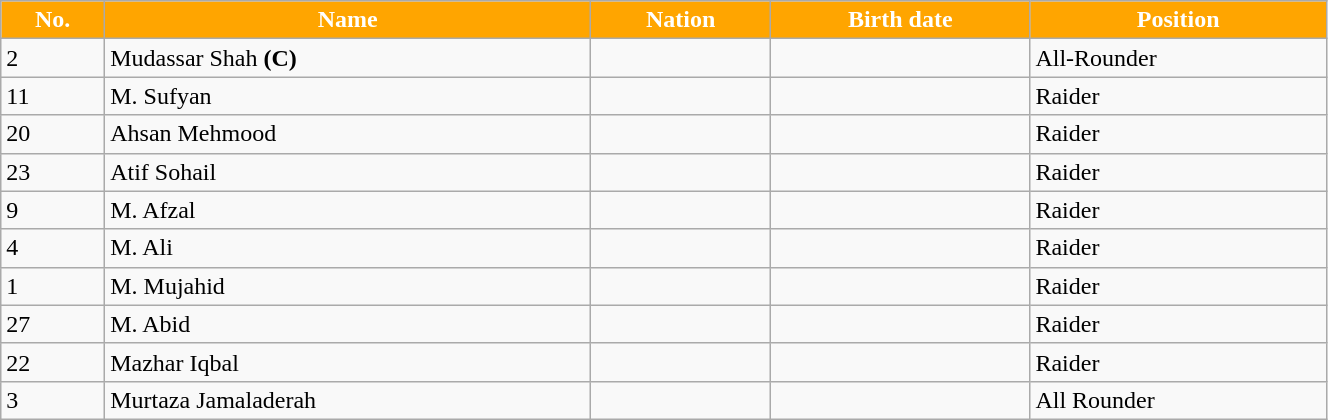<table class="wikitable" style="width:70%;">
<tr>
<th style="background:Orange; color:White; text-align:center;">No.</th>
<th style="background:Orange; color:White; text-align:center;">Name</th>
<th style="background:Orange; color:White; text-align:center;">Nation</th>
<th style="background:Orange; color:White; text-align:center;">Birth date</th>
<th style="background:Orange; color:White; text-align:center;">Position</th>
</tr>
<tr>
<td>2</td>
<td>Mudassar Shah <strong>(C)</strong></td>
<td style="text-align:center"></td>
<td></td>
<td>All-Rounder</td>
</tr>
<tr>
<td>11</td>
<td>M. Sufyan</td>
<td style="text-align:center"></td>
<td></td>
<td>Raider</td>
</tr>
<tr>
<td>20</td>
<td>Ahsan Mehmood</td>
<td style="text-align:center"></td>
<td></td>
<td>Raider</td>
</tr>
<tr>
<td>23</td>
<td>Atif Sohail</td>
<td style="text-align:center"></td>
<td></td>
<td>Raider</td>
</tr>
<tr>
<td>9</td>
<td>M. Afzal</td>
<td style="text-align:center"></td>
<td></td>
<td>Raider</td>
</tr>
<tr>
<td>4</td>
<td>M. Ali</td>
<td style="text-align:center"></td>
<td></td>
<td>Raider</td>
</tr>
<tr>
<td>1</td>
<td>M. Mujahid</td>
<td style="text-align:center"></td>
<td></td>
<td>Raider</td>
</tr>
<tr>
<td>27</td>
<td>M. Abid</td>
<td style="text-align:center"></td>
<td></td>
<td>Raider</td>
</tr>
<tr>
<td>22</td>
<td>Mazhar Iqbal</td>
<td style="text-align:center"></td>
<td></td>
<td>Raider</td>
</tr>
<tr>
<td>3</td>
<td>Murtaza Jamaladerah</td>
<td style="text-align:center"></td>
<td></td>
<td>All Rounder</td>
</tr>
</table>
